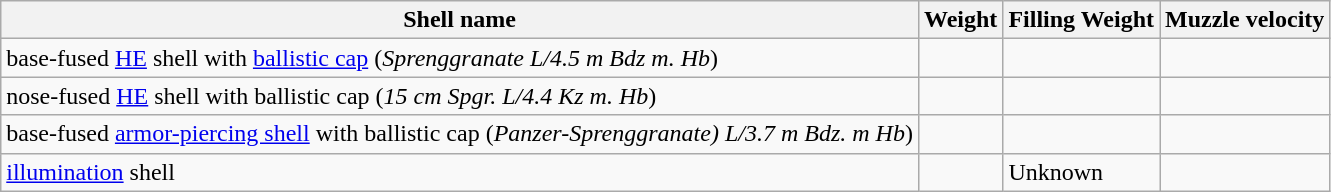<table class="wikitable" border="1">
<tr>
<th>Shell name</th>
<th>Weight</th>
<th>Filling Weight</th>
<th>Muzzle velocity</th>
</tr>
<tr>
<td>base-fused <a href='#'>HE</a> shell with <a href='#'>ballistic cap</a> (<em>Sprenggranate L/4.5 m Bdz m. Hb</em>)</td>
<td></td>
<td></td>
<td></td>
</tr>
<tr>
<td>nose-fused <a href='#'>HE</a> shell with ballistic cap (<em>15 cm Spgr. L/4.4 Kz m. Hb</em>)</td>
<td></td>
<td></td>
<td></td>
</tr>
<tr>
<td>base-fused <a href='#'>armor-piercing shell</a> with ballistic cap (<em>Panzer-Sprenggranate) L/3.7 m Bdz. m Hb</em>)</td>
<td></td>
<td></td>
<td></td>
</tr>
<tr>
<td><a href='#'>illumination</a> shell</td>
<td></td>
<td>Unknown</td>
<td></td>
</tr>
</table>
